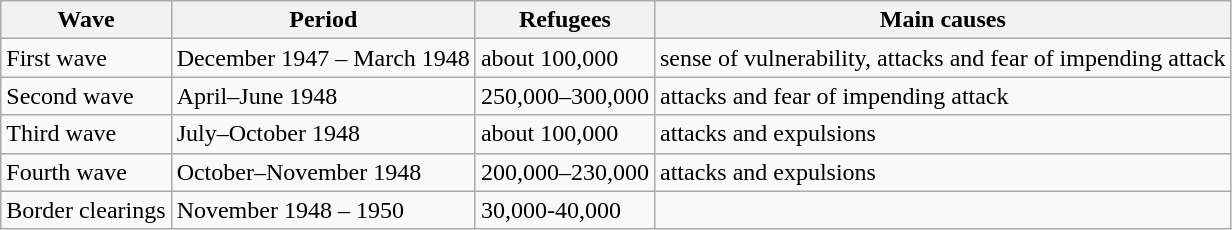<table class="wikitable">
<tr>
<th>Wave</th>
<th>Period</th>
<th>Refugees</th>
<th>Main causes</th>
</tr>
<tr>
<td>First wave</td>
<td>December 1947 – March 1948</td>
<td>about 100,000</td>
<td>sense of vulnerability, attacks and fear of impending attack</td>
</tr>
<tr>
<td>Second wave</td>
<td>April–June 1948</td>
<td>250,000–300,000</td>
<td>attacks and fear of impending attack</td>
</tr>
<tr>
<td>Third wave</td>
<td>July–October 1948</td>
<td>about 100,000</td>
<td>attacks and expulsions</td>
</tr>
<tr>
<td>Fourth wave</td>
<td>October–November 1948</td>
<td>200,000–230,000</td>
<td>attacks and expulsions</td>
</tr>
<tr>
<td>Border clearings</td>
<td>November 1948 – 1950</td>
<td>30,000-40,000</td>
<td></td>
</tr>
</table>
